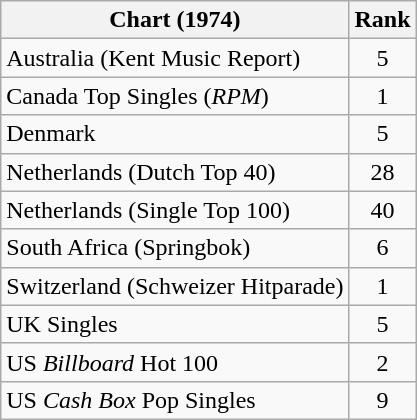<table class="wikitable sortable">
<tr>
<th align="left">Chart (1974)</th>
<th style="text-align:center;">Rank</th>
</tr>
<tr>
<td>Australia (Kent Music Report)</td>
<td style="text-align:center;">5</td>
</tr>
<tr>
<td>Canada Top Singles (<em>RPM</em>)</td>
<td style="text-align:center;">1</td>
</tr>
<tr>
<td>Denmark</td>
<td style="text-align:center;">5</td>
</tr>
<tr>
<td>Netherlands (Dutch Top 40)</td>
<td style="text-align:center;">28</td>
</tr>
<tr>
<td>Netherlands (Single Top 100)</td>
<td style="text-align:center;">40</td>
</tr>
<tr>
<td>South Africa (Springbok)</td>
<td style="text-align:center;">6</td>
</tr>
<tr>
<td>Switzerland (Schweizer Hitparade)</td>
<td style="text-align:center;">1</td>
</tr>
<tr>
<td>UK Singles</td>
<td style="text-align:center;">5</td>
</tr>
<tr>
<td>US <em>Billboard</em> Hot 100</td>
<td style="text-align:center;">2</td>
</tr>
<tr>
<td>US <em>Cash Box</em> Pop Singles</td>
<td style="text-align:center;">9</td>
</tr>
</table>
